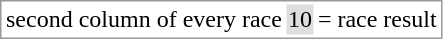<table border="0" style="border: 1px solid #999; background-color:#FFFFFF; text-align:center">
<tr>
<td>second column of every race</td>
<td style="background:#DFDDDF;">10</td>
<td>= race result</td>
</tr>
</table>
